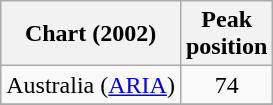<table class="wikitable sortable">
<tr>
<th align="left">Chart (2002)</th>
<th align="center">Peak<br>position</th>
</tr>
<tr>
<td align="left">Australia (<a href='#'>ARIA</a>)</td>
<td align="center">74</td>
</tr>
<tr>
</tr>
<tr>
</tr>
</table>
